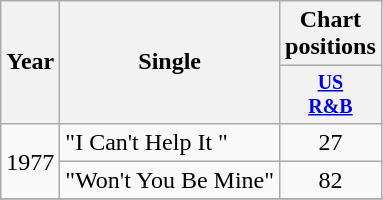<table class="wikitable" style="text-align:center;">
<tr>
<th rowspan="2">Year</th>
<th rowspan="2">Single</th>
<th colspan="1">Chart positions</th>
</tr>
<tr style="font-size:smaller;">
<th width="40"><a href='#'>US<br>R&B</a></th>
</tr>
<tr>
<td rowspan="2">1977</td>
<td align="left">"I Can't Help It "</td>
<td>27</td>
</tr>
<tr>
<td align="left">"Won't You Be Mine"</td>
<td>82</td>
</tr>
<tr>
</tr>
</table>
